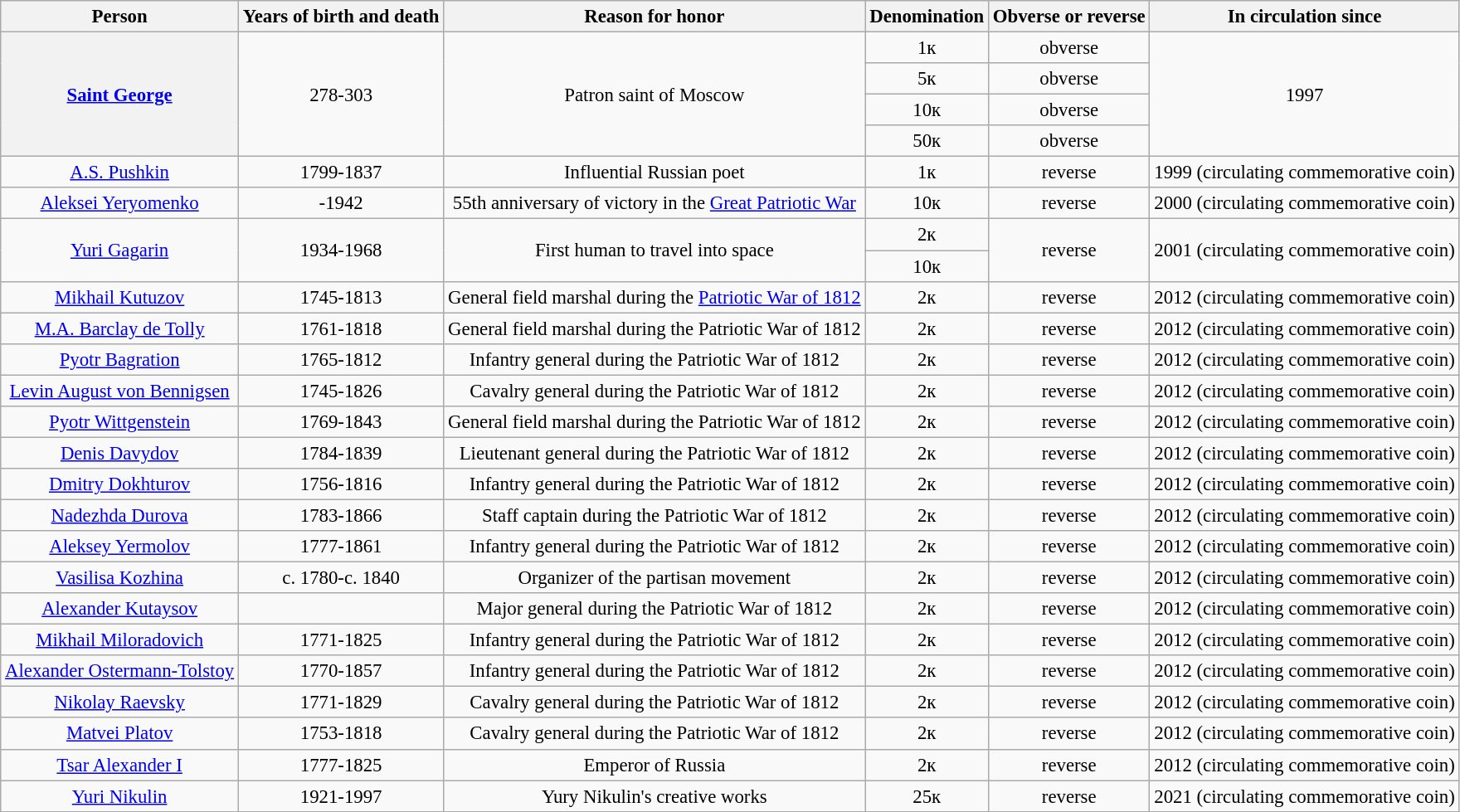<table class="wikitable" style="font-size:95%; text-align:center;">
<tr>
<th>Person</th>
<th>Years of birth and death</th>
<th>Reason for honor</th>
<th>Denomination</th>
<th>Obverse or reverse</th>
<th>In circulation since</th>
</tr>
<tr>
<th rowspan="4"><a href='#'>Saint George</a></th>
<td rowspan="4">278-303</td>
<td rowspan="4">Patron saint of Moscow</td>
<td>1к</td>
<td>obverse</td>
<td rowspan="4">1997</td>
</tr>
<tr>
<td>5к</td>
<td>obverse</td>
</tr>
<tr>
<td>10к</td>
<td>obverse</td>
</tr>
<tr>
<td>50к</td>
<td>obverse</td>
</tr>
<tr>
<td><a href='#'>A.S. Pushkin</a></td>
<td>1799-1837</td>
<td>Influential Russian poet</td>
<td>1к</td>
<td>reverse</td>
<td>1999 (circulating commemorative coin)</td>
</tr>
<tr>
<td><a href='#'>Aleksei Yeryomenko</a></td>
<td>-1942</td>
<td>55th anniversary of victory in the <a href='#'>Great Patriotic War</a></td>
<td>10к</td>
<td>reverse</td>
<td>2000 (circulating commemorative coin)</td>
</tr>
<tr>
<td rowspan="2"><a href='#'>Yuri Gagarin</a></td>
<td rowspan="2">1934-1968</td>
<td rowspan="2">First human to travel into space</td>
<td>2к</td>
<td rowspan="2">reverse</td>
<td rowspan="2">2001 (circulating commemorative coin)</td>
</tr>
<tr>
<td>10к</td>
</tr>
<tr>
<td><a href='#'>Mikhail Kutuzov</a></td>
<td>1745-1813</td>
<td>General field marshal during the <a href='#'>Patriotic War of 1812</a></td>
<td>2к</td>
<td>reverse</td>
<td>2012 (circulating commemorative coin)</td>
</tr>
<tr>
<td><a href='#'>M.A. Barclay de Tolly</a></td>
<td>1761-1818</td>
<td>General field marshal during the Patriotic War of 1812</td>
<td>2к</td>
<td>reverse</td>
<td>2012 (circulating commemorative coin)</td>
</tr>
<tr>
<td><a href='#'>Pyotr Bagration</a></td>
<td>1765-1812</td>
<td>Infantry general during the Patriotic War of 1812</td>
<td>2к</td>
<td>reverse</td>
<td>2012 (circulating commemorative coin)</td>
</tr>
<tr>
<td><a href='#'>Levin August von Bennigsen</a></td>
<td>1745-1826</td>
<td>Cavalry general during the Patriotic War of 1812</td>
<td>2к</td>
<td>reverse</td>
<td>2012 (circulating commemorative coin)</td>
</tr>
<tr>
<td><a href='#'>Pyotr Wittgenstein</a></td>
<td>1769-1843</td>
<td>General field marshal during the Patriotic War of 1812</td>
<td>2к</td>
<td>reverse</td>
<td>2012 (circulating commemorative coin)</td>
</tr>
<tr>
<td><a href='#'>Denis Davydov</a></td>
<td>1784-1839</td>
<td>Lieutenant general during the Patriotic War of 1812</td>
<td>2к</td>
<td>reverse</td>
<td>2012 (circulating commemorative coin)</td>
</tr>
<tr>
<td><a href='#'>Dmitry Dokhturov</a></td>
<td>1756-1816</td>
<td>Infantry general during the Patriotic War of 1812</td>
<td>2к</td>
<td>reverse</td>
<td>2012 (circulating commemorative coin)</td>
</tr>
<tr>
<td><a href='#'>Nadezhda Durova</a></td>
<td>1783-1866</td>
<td>Staff captain during the Patriotic War of 1812</td>
<td>2к</td>
<td>reverse</td>
<td>2012 (circulating commemorative coin)</td>
</tr>
<tr>
<td><a href='#'>Aleksey Yermolov</a></td>
<td>1777-1861</td>
<td>Infantry general during the Patriotic War of 1812</td>
<td>2к</td>
<td>reverse</td>
<td>2012 (circulating commemorative coin)</td>
</tr>
<tr>
<td><a href='#'>Vasilisa Kozhina</a></td>
<td>c. 1780-c. 1840</td>
<td>Organizer of the partisan movement</td>
<td>2к</td>
<td>reverse</td>
<td>2012 (circulating commemorative coin)</td>
</tr>
<tr>
<td><a href='#'>Alexander Kutaysov</a></td>
<td></td>
<td>Major general during the Patriotic War of 1812</td>
<td>2к</td>
<td>reverse</td>
<td>2012 (circulating commemorative coin)</td>
</tr>
<tr>
<td><a href='#'>Mikhail Miloradovich</a></td>
<td>1771-1825</td>
<td>Infantry general during the Patriotic War of 1812</td>
<td>2к</td>
<td>reverse</td>
<td>2012 (circulating commemorative coin)</td>
</tr>
<tr>
<td><a href='#'>Alexander Ostermann-Tolstoy</a></td>
<td>1770-1857</td>
<td>Infantry general during the Patriotic War of 1812</td>
<td>2к</td>
<td>reverse</td>
<td>2012 (circulating commemorative coin)</td>
</tr>
<tr>
<td><a href='#'>Nikolay Raevsky</a></td>
<td>1771-1829</td>
<td>Cavalry general during the Patriotic War of 1812</td>
<td>2к</td>
<td>reverse</td>
<td>2012 (circulating commemorative coin)</td>
</tr>
<tr>
<td><a href='#'>Matvei Platov</a></td>
<td>1753-1818</td>
<td>Cavalry general during the Patriotic War of 1812</td>
<td>2к</td>
<td>reverse</td>
<td>2012 (circulating commemorative coin)</td>
</tr>
<tr>
<td><a href='#'>Tsar Alexander I</a></td>
<td>1777-1825</td>
<td>Emperor of Russia</td>
<td>2к</td>
<td>reverse</td>
<td>2012 (circulating commemorative coin)</td>
</tr>
<tr>
<td><a href='#'>Yuri Nikulin</a></td>
<td>1921-1997</td>
<td>Yury Nikulin's creative works</td>
<td>25к</td>
<td>reverse</td>
<td>2021 (circulating commemorative coin)</td>
</tr>
</table>
